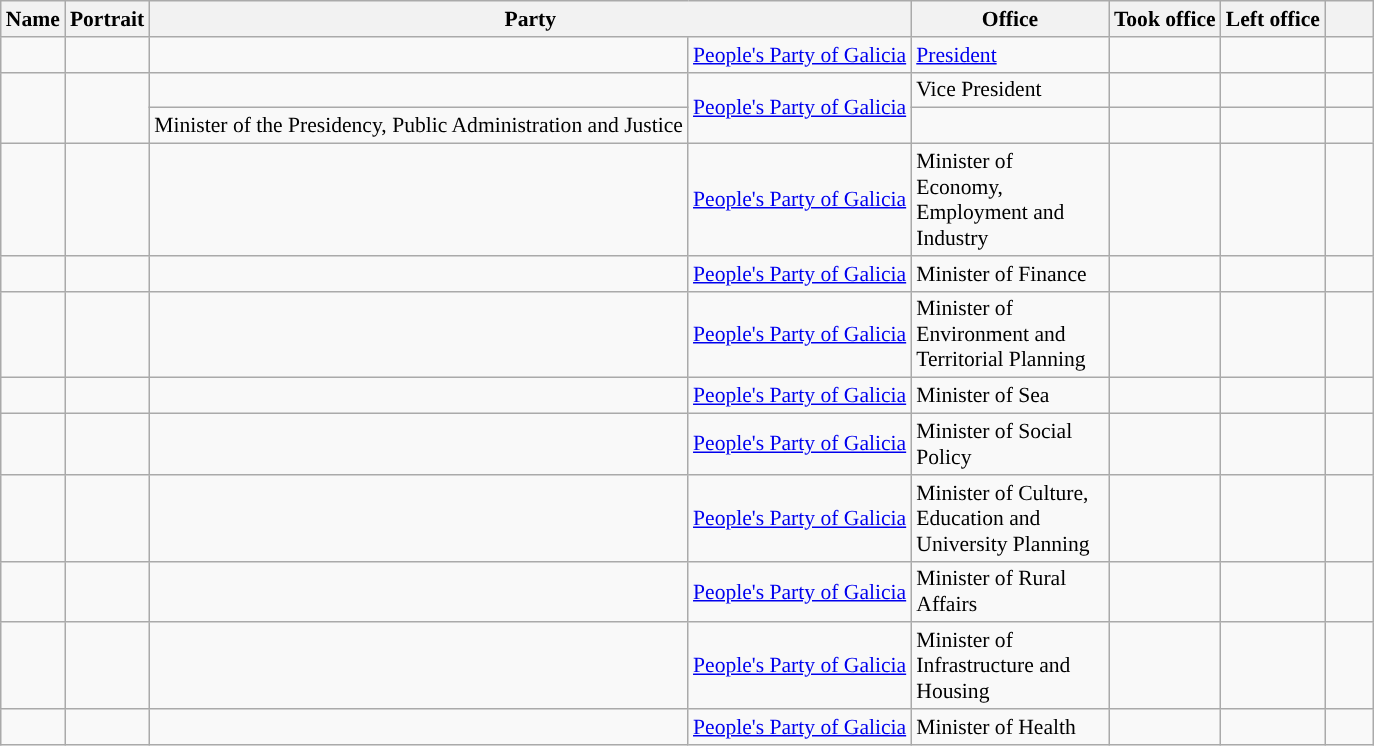<table class="wikitable plainrowheaders sortable" style="font-size:90%; text-align:left;">
<tr>
<th scope=col>Name</th>
<th scope=col class=unsortable>Portrait</th>
<th scope=col colspan="2">Party</th>
<th scope=col width=125px>Office</th>
<th scope=col>Took office</th>
<th scope=col>Left office</th>
<th scope=col width=25px class=unsortable></th>
</tr>
<tr>
<td style="white-space: nowrap;"></td>
<td align=center></td>
<td !align="center" style="background:"></td>
<td><a href='#'>People's Party of Galicia</a></td>
<td><a href='#'>President</a></td>
<td align=center></td>
<td></td>
<td align=center></td>
</tr>
<tr>
<td style="white-space: nowrap;" rowspan=2></td>
<td align=center rowspan=2></td>
<td !align="center" style="background:"></td>
<td rowspan=2><a href='#'>People's Party of Galicia</a></td>
<td>Vice President</td>
<td align=center></td>
<td></td>
<td align=center></td>
</tr>
<tr>
<td>Minister of the Presidency, Public Administration and Justice</td>
<td align=center></td>
<td></td>
<td align=center></td>
</tr>
<tr>
<td style="white-space: nowrap;"></td>
<td align=center></td>
<td !align="center" style="background:"></td>
<td><a href='#'>People's Party of Galicia</a></td>
<td>Minister of Economy, Employment and Industry</td>
<td align=center></td>
<td></td>
<td align=center></td>
</tr>
<tr>
<td style="white-space: nowrap;"></td>
<td align=center></td>
<td !align="center" style="background:"></td>
<td><a href='#'>People's Party of Galicia</a></td>
<td>Minister of Finance</td>
<td align=center></td>
<td></td>
<td align=center></td>
</tr>
<tr>
<td style="white-space: nowrap;"></td>
<td align=center></td>
<td !align="center" style="background:"></td>
<td><a href='#'>People's Party of Galicia</a></td>
<td>Minister of Environment and Territorial Planning</td>
<td align=center></td>
<td></td>
<td align=center></td>
</tr>
<tr>
<td style="white-space: nowrap;"></td>
<td align=center></td>
<td !align="center" style="background:"></td>
<td><a href='#'>People's Party of Galicia</a></td>
<td>Minister of Sea</td>
<td align=center></td>
<td></td>
<td align=center></td>
</tr>
<tr>
<td style="white-space: nowrap;"></td>
<td align=center></td>
<td !align="center" style="background:"></td>
<td><a href='#'>People's Party of Galicia</a></td>
<td>Minister of Social Policy</td>
<td align=center></td>
<td></td>
<td align=center></td>
</tr>
<tr>
<td style="white-space: nowrap;"></td>
<td align=center></td>
<td !align="center" style="background:"></td>
<td><a href='#'>People's Party of Galicia</a></td>
<td>Minister of Culture, Education and University Planning</td>
<td align=center></td>
<td></td>
<td align=center></td>
</tr>
<tr>
<td style="white-space: nowrap;"></td>
<td align=center></td>
<td !align="center" style="background:"></td>
<td><a href='#'>People's Party of Galicia</a></td>
<td>Minister of Rural Affairs</td>
<td align=center></td>
<td></td>
<td align=center></td>
</tr>
<tr>
<td style="white-space: nowrap;"></td>
<td align=center></td>
<td !align="center" style="background:"></td>
<td><a href='#'>People's Party of Galicia</a></td>
<td>Minister of Infrastructure and Housing</td>
<td align=center></td>
<td></td>
<td align=center></td>
</tr>
<tr>
<td style="white-space: nowrap;"></td>
<td align=center></td>
<td !align="center" style="background:"></td>
<td><a href='#'>People's Party of Galicia</a></td>
<td>Minister of Health</td>
<td align=center></td>
<td></td>
<td align=center></td>
</tr>
</table>
